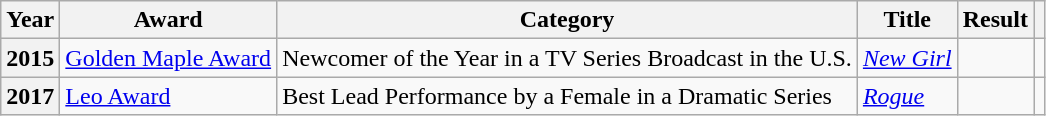<table class="wikitable sortable plainrowheaders">
<tr>
<th scope="col">Year</th>
<th scope="col">Award</th>
<th scope="col">Category</th>
<th scope="col">Title</th>
<th scope="col">Result</th>
<th scope="col" class="unsortable"></th>
</tr>
<tr>
<th scope="row">2015</th>
<td><a href='#'>Golden Maple Award</a></td>
<td>Newcomer of the Year in a TV Series Broadcast in the U.S.</td>
<td><em><a href='#'>New Girl</a></em></td>
<td></td>
<td style="text-align:center;"></td>
</tr>
<tr>
<th scope="row">2017</th>
<td><a href='#'>Leo Award</a></td>
<td>Best Lead Performance by a Female in a Dramatic Series</td>
<td><em><a href='#'>Rogue</a></em></td>
<td></td>
<td style="text-align:center;"></td>
</tr>
</table>
